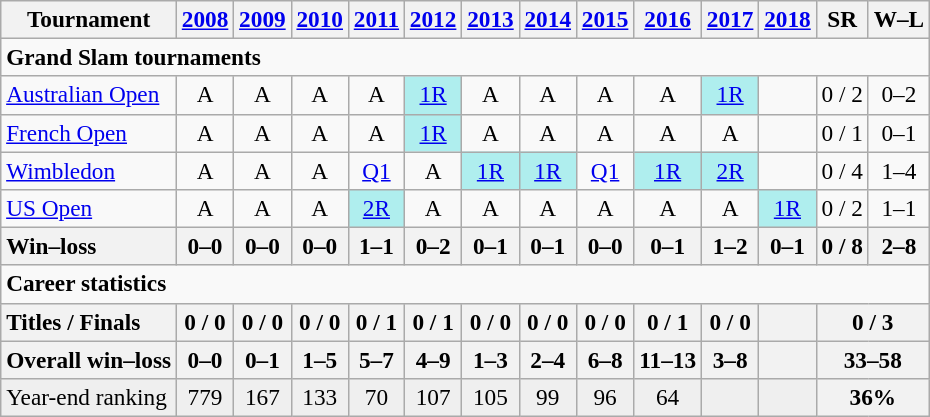<table class=wikitable style=text-align:center;font-size:97%>
<tr>
<th>Tournament</th>
<th><a href='#'>2008</a></th>
<th><a href='#'>2009</a></th>
<th><a href='#'>2010</a></th>
<th><a href='#'>2011</a></th>
<th><a href='#'>2012</a></th>
<th><a href='#'>2013</a></th>
<th><a href='#'>2014</a></th>
<th><a href='#'>2015</a></th>
<th><a href='#'>2016</a></th>
<th><a href='#'>2017</a></th>
<th><a href='#'>2018</a></th>
<th>SR</th>
<th>W–L</th>
</tr>
<tr>
<td colspan="14" style="text-align:left;"><strong>Grand Slam tournaments</strong></td>
</tr>
<tr>
<td align=left><a href='#'>Australian Open</a></td>
<td>A</td>
<td>A</td>
<td>A</td>
<td>A</td>
<td style="background:#afeeee;"><a href='#'>1R</a></td>
<td>A</td>
<td>A</td>
<td>A</td>
<td>A</td>
<td style="background:#afeeee;"><a href='#'>1R</a></td>
<td></td>
<td>0 / 2</td>
<td>0–2</td>
</tr>
<tr>
<td align=left><a href='#'>French Open</a></td>
<td>A</td>
<td>A</td>
<td>A</td>
<td>A</td>
<td style="background:#afeeee;"><a href='#'>1R</a></td>
<td>A</td>
<td>A</td>
<td>A</td>
<td>A</td>
<td>A</td>
<td></td>
<td>0 / 1</td>
<td>0–1</td>
</tr>
<tr>
<td align=left><a href='#'>Wimbledon</a></td>
<td>A</td>
<td>A</td>
<td>A</td>
<td><a href='#'>Q1</a></td>
<td>A</td>
<td style="background:#afeeee;"><a href='#'>1R</a></td>
<td style="background:#afeeee;"><a href='#'>1R</a></td>
<td><a href='#'>Q1</a></td>
<td style="background:#afeeee;"><a href='#'>1R</a></td>
<td style="background:#afeeee;"><a href='#'>2R</a></td>
<td></td>
<td>0 / 4</td>
<td>1–4</td>
</tr>
<tr>
<td align=left><a href='#'>US Open</a></td>
<td>A</td>
<td>A</td>
<td>A</td>
<td style="background:#afeeee;"><a href='#'>2R</a></td>
<td>A</td>
<td>A</td>
<td>A</td>
<td>A</td>
<td>A</td>
<td>A</td>
<td style="background:#afeeee;"><a href='#'>1R</a></td>
<td>0 / 2</td>
<td>1–1</td>
</tr>
<tr>
<th style=text-align:left>Win–loss</th>
<th>0–0</th>
<th>0–0</th>
<th>0–0</th>
<th>1–1</th>
<th>0–2</th>
<th>0–1</th>
<th>0–1</th>
<th>0–0</th>
<th>0–1</th>
<th>1–2</th>
<th>0–1</th>
<th>0 / 8</th>
<th>2–8</th>
</tr>
<tr>
<td colspan=14 align=left><strong>Career statistics</strong></td>
</tr>
<tr>
<th style=text-align:left>Titles / Finals</th>
<th>0 / 0</th>
<th>0 / 0</th>
<th>0 / 0</th>
<th>0 / 1</th>
<th>0 / 1</th>
<th>0 / 0</th>
<th>0 / 0</th>
<th>0 / 0</th>
<th>0 / 1</th>
<th>0 / 0</th>
<th></th>
<th colspan=2>0 / 3</th>
</tr>
<tr>
<th style=text-align:left>Overall win–loss</th>
<th>0–0</th>
<th>0–1</th>
<th>1–5</th>
<th>5–7</th>
<th>4–9</th>
<th>1–3</th>
<th>2–4</th>
<th>6–8</th>
<th>11–13</th>
<th>3–8</th>
<th></th>
<th colspan=2>33–58</th>
</tr>
<tr bgcolor=efefef>
<td align=left>Year-end ranking</td>
<td>779</td>
<td>167</td>
<td>133</td>
<td>70</td>
<td>107</td>
<td>105</td>
<td>99</td>
<td>96</td>
<td>64</td>
<td></td>
<td></td>
<th colspan=2>36%</th>
</tr>
</table>
